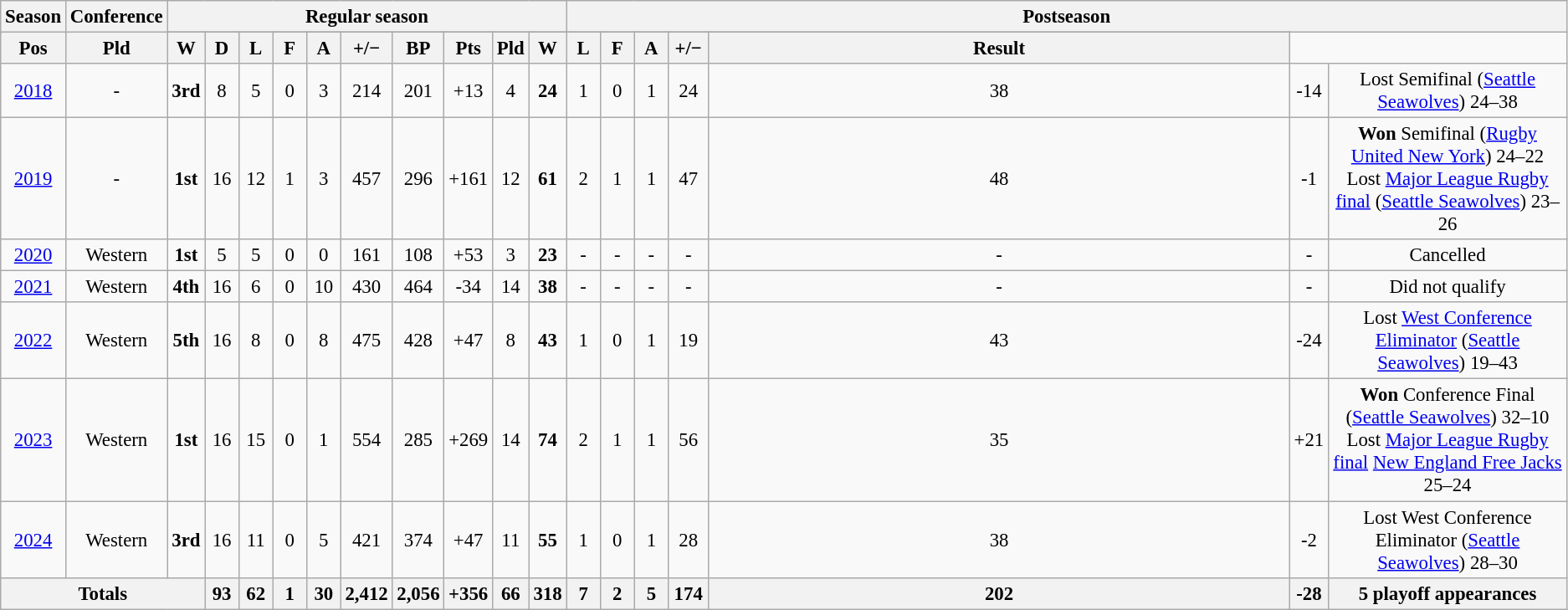<table class="wikitable" style="text-align:center; font-size: 95%">
<tr>
<th rowspan="2">Season</th>
<th rowspan="2">Conference</th>
<th colspan="10">Regular season</th>
<th colspan="8">Postseason</th>
</tr>
<tr {| class="wikitable" style="text-align:center;">
</tr>
<tr border=1 cellpadding=5 cellspacing=0>
<th style="width:20px;">Pos</th>
<th style="width:20px;">Pld</th>
<th style="width:20px;">W</th>
<th style="width:20px;">D</th>
<th style="width:20px;">L</th>
<th style="width:20px;">F</th>
<th style="width:20px;">A</th>
<th style="width:25px;">+/−</th>
<th style="width:20px;">BP</th>
<th style="width:20px;">Pts</th>
<th style="width:20px;">Pld</th>
<th style="width:20px;">W</th>
<th style="width:20px;">L</th>
<th style="width:20px;">F</th>
<th style="width:20px;">A</th>
<th style="width:25px;">+/−</th>
<th style="width:30em; text-align:centre;">Result</th>
</tr>
<tr>
<td><a href='#'>2018</a></td>
<td>-</td>
<td><strong>3rd</strong></td>
<td>8</td>
<td>5</td>
<td>0</td>
<td>3</td>
<td>214</td>
<td>201</td>
<td>+13</td>
<td>4</td>
<td><strong>24</strong></td>
<td>1</td>
<td>0</td>
<td>1</td>
<td>24</td>
<td>38</td>
<td>-14</td>
<td>Lost Semifinal (<a href='#'>Seattle Seawolves</a>) 24–38</td>
</tr>
<tr>
<td><a href='#'>2019</a></td>
<td>-</td>
<td><strong>1st</strong></td>
<td>16</td>
<td>12</td>
<td>1</td>
<td>3</td>
<td>457</td>
<td>296</td>
<td>+161</td>
<td>12</td>
<td><strong>61</strong></td>
<td>2</td>
<td>1</td>
<td>1</td>
<td>47</td>
<td>48</td>
<td>-1</td>
<td><strong>Won</strong> Semifinal (<a href='#'>Rugby United New York</a>) 24–22<br> Lost <a href='#'>Major League Rugby final</a> (<a href='#'>Seattle Seawolves</a>) 23–26</td>
</tr>
<tr>
<td><a href='#'>2020</a></td>
<td>Western</td>
<td><strong>1st</strong></td>
<td>5</td>
<td>5</td>
<td>0</td>
<td>0</td>
<td>161</td>
<td>108</td>
<td>+53</td>
<td>3</td>
<td><strong>23</strong></td>
<td>-</td>
<td>-</td>
<td>-</td>
<td>-</td>
<td>-</td>
<td>-</td>
<td>Cancelled</td>
</tr>
<tr>
<td><a href='#'>2021</a></td>
<td>Western</td>
<td><strong>4th</strong></td>
<td>16</td>
<td>6</td>
<td>0</td>
<td>10</td>
<td>430</td>
<td>464</td>
<td>-34</td>
<td>14</td>
<td><strong>38</strong></td>
<td>-</td>
<td>-</td>
<td>-</td>
<td>-</td>
<td>-</td>
<td>-</td>
<td>Did not qualify</td>
</tr>
<tr>
<td><a href='#'>2022</a></td>
<td>Western</td>
<td><strong>5th</strong></td>
<td>16</td>
<td>8</td>
<td>0</td>
<td>8</td>
<td>475</td>
<td>428</td>
<td>+47</td>
<td>8</td>
<td><strong>43</strong></td>
<td>1</td>
<td>0</td>
<td>1</td>
<td>19</td>
<td>43</td>
<td>-24</td>
<td>Lost <a href='#'>West Conference Eliminator</a> (<a href='#'>Seattle Seawolves</a>) 19–43</td>
</tr>
<tr>
<td><a href='#'>2023</a></td>
<td>Western</td>
<td><strong>1st</strong></td>
<td>16</td>
<td>15</td>
<td>0</td>
<td>1</td>
<td>554</td>
<td>285</td>
<td>+269</td>
<td>14</td>
<td><strong>74</strong></td>
<td>2</td>
<td>1</td>
<td>1</td>
<td>56</td>
<td>35</td>
<td>+21</td>
<td><strong>Won</strong> Conference Final (<a href='#'>Seattle Seawolves</a>) 32–10<br>Lost <a href='#'>Major League Rugby final</a> <a href='#'>New England Free Jacks</a> 25–24</td>
</tr>
<tr>
<td><a href='#'>2024</a></td>
<td>Western</td>
<td><strong>3rd</strong></td>
<td>16</td>
<td>11</td>
<td>0</td>
<td>5</td>
<td>421</td>
<td>374</td>
<td>+47</td>
<td>11</td>
<td><strong>55</strong></td>
<td>1</td>
<td>0</td>
<td>1</td>
<td>28</td>
<td>38</td>
<td>-2</td>
<td>Lost West Conference Eliminator (<a href='#'>Seattle Seawolves</a>) 28–30</td>
</tr>
<tr align="center">
<th colspan="3">Totals</th>
<th>93</th>
<th>62</th>
<th>1</th>
<th>30</th>
<th>2,412</th>
<th>2,056</th>
<th>+356</th>
<th>66</th>
<th>318</th>
<th>7</th>
<th>2</th>
<th>5</th>
<th>174</th>
<th>202</th>
<th>-28</th>
<th>5 playoff appearances</th>
</tr>
</table>
